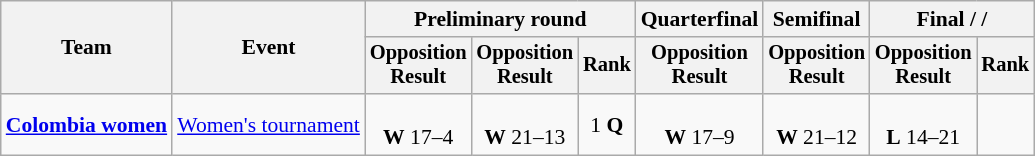<table class=wikitable style=font-size:90%;text-align:center>
<tr>
<th rowspan=2>Team</th>
<th rowspan=2>Event</th>
<th colspan=3>Preliminary round</th>
<th>Quarterfinal</th>
<th>Semifinal</th>
<th colspan=2>Final /  / </th>
</tr>
<tr style=font-size:95%>
<th>Opposition<br>Result</th>
<th>Opposition<br>Result</th>
<th>Rank</th>
<th>Opposition<br>Result</th>
<th>Opposition<br>Result</th>
<th>Opposition<br>Result</th>
<th>Rank</th>
</tr>
<tr>
<td align=left><strong><a href='#'>Colombia women</a></strong></td>
<td align=left><a href='#'>Women's tournament</a></td>
<td><br><strong>W</strong> 17–4</td>
<td><br><strong>W</strong> 21–13</td>
<td>1 <strong>Q</strong></td>
<td><br><strong>W</strong> 17–9</td>
<td><br><strong>W</strong> 21–12</td>
<td><br><strong>L</strong> 14–21</td>
<td></td>
</tr>
</table>
